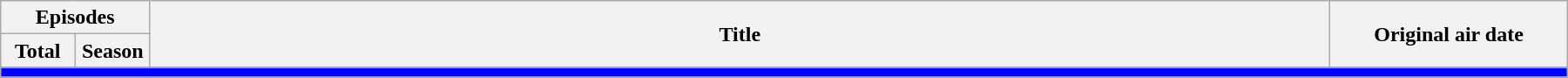<table class="wikitable" style="width:95%; margin:auto; background:#FFFFFF;">
<tr>
<th width="100px" colspan="2">Episodes</th>
<th rowspan="2">Title</th>
<th width="175px" rowspan="2">Original air date</th>
</tr>
<tr>
<th width="50px">Total</th>
<th width="50px">Season</th>
</tr>
<tr>
<td colspan="4" bgcolor="#0000FF"></td>
</tr>
<tr>
</tr>
</table>
